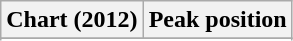<table class="wikitable sortable" border="1">
<tr>
<th>Chart (2012)</th>
<th>Peak position</th>
</tr>
<tr>
</tr>
<tr>
</tr>
</table>
